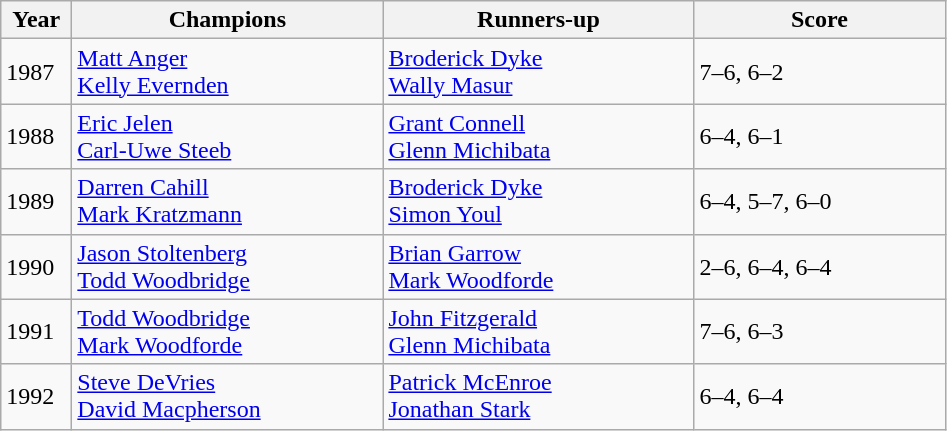<table class="wikitable">
<tr>
<th style="width:40px">Year</th>
<th style="width:200px">Champions</th>
<th style="width:200px">Runners-up</th>
<th style="width:160px">Score</th>
</tr>
<tr>
<td>1987</td>
<td> <a href='#'>Matt Anger</a><br> <a href='#'>Kelly Evernden</a></td>
<td> <a href='#'>Broderick Dyke</a><br> <a href='#'>Wally Masur</a></td>
<td>7–6, 6–2</td>
</tr>
<tr>
<td>1988</td>
<td> <a href='#'>Eric Jelen</a><br> <a href='#'>Carl-Uwe Steeb</a></td>
<td> <a href='#'>Grant Connell</a><br> <a href='#'>Glenn Michibata</a></td>
<td>6–4, 6–1</td>
</tr>
<tr>
<td>1989</td>
<td> <a href='#'>Darren Cahill</a><br> <a href='#'>Mark Kratzmann</a></td>
<td> <a href='#'>Broderick Dyke</a><br> <a href='#'>Simon Youl</a></td>
<td>6–4, 5–7, 6–0</td>
</tr>
<tr>
<td>1990</td>
<td> <a href='#'>Jason Stoltenberg</a><br> <a href='#'>Todd Woodbridge</a></td>
<td> <a href='#'>Brian Garrow</a><br> <a href='#'>Mark Woodforde</a></td>
<td>2–6, 6–4, 6–4</td>
</tr>
<tr>
<td>1991</td>
<td> <a href='#'>Todd Woodbridge</a><br> <a href='#'>Mark Woodforde</a></td>
<td> <a href='#'>John Fitzgerald</a><br> <a href='#'>Glenn Michibata</a></td>
<td>7–6, 6–3</td>
</tr>
<tr>
<td>1992</td>
<td> <a href='#'>Steve DeVries</a><br> <a href='#'>David Macpherson</a></td>
<td> <a href='#'>Patrick McEnroe</a><br> <a href='#'>Jonathan Stark</a></td>
<td>6–4, 6–4</td>
</tr>
</table>
